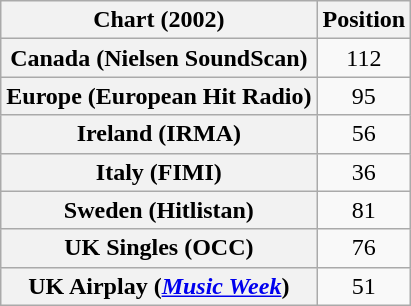<table class="wikitable sortable plainrowheaders" style="text-align:center">
<tr>
<th>Chart (2002)</th>
<th>Position</th>
</tr>
<tr>
<th scope="row">Canada (Nielsen SoundScan)</th>
<td>112</td>
</tr>
<tr>
<th scope="row">Europe (European Hit Radio)</th>
<td align="center">95</td>
</tr>
<tr>
<th scope="row">Ireland (IRMA)</th>
<td>56</td>
</tr>
<tr>
<th scope="row">Italy (FIMI)</th>
<td>36</td>
</tr>
<tr>
<th scope="row">Sweden (Hitlistan)</th>
<td>81</td>
</tr>
<tr>
<th scope="row">UK Singles (OCC)</th>
<td>76</td>
</tr>
<tr>
<th scope="row">UK Airplay (<em><a href='#'>Music Week</a></em>)</th>
<td>51</td>
</tr>
</table>
